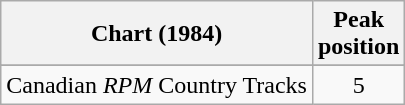<table class="wikitable sortable">
<tr>
<th align="left">Chart (1984)</th>
<th align="center">Peak<br>position</th>
</tr>
<tr>
</tr>
<tr>
<td align="left">Canadian <em>RPM</em> Country Tracks</td>
<td align="center">5</td>
</tr>
</table>
